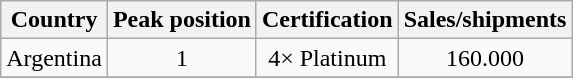<table class="wikitable">
<tr>
<th>Country</th>
<th>Peak position</th>
<th>Certification</th>
<th>Sales/shipments</th>
</tr>
<tr>
<td>Argentina</td>
<td align="center">1</td>
<td align="center">4× Platinum</td>
<td align="center">160.000</td>
</tr>
<tr>
</tr>
</table>
